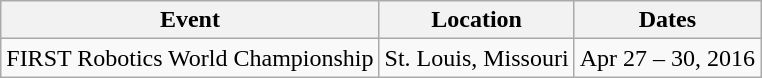<table class="wikitable">
<tr>
<th>Event</th>
<th>Location</th>
<th>Dates</th>
</tr>
<tr>
<td>FIRST Robotics World Championship</td>
<td>St. Louis, Missouri</td>
<td>Apr 27 – 30, 2016</td>
</tr>
</table>
